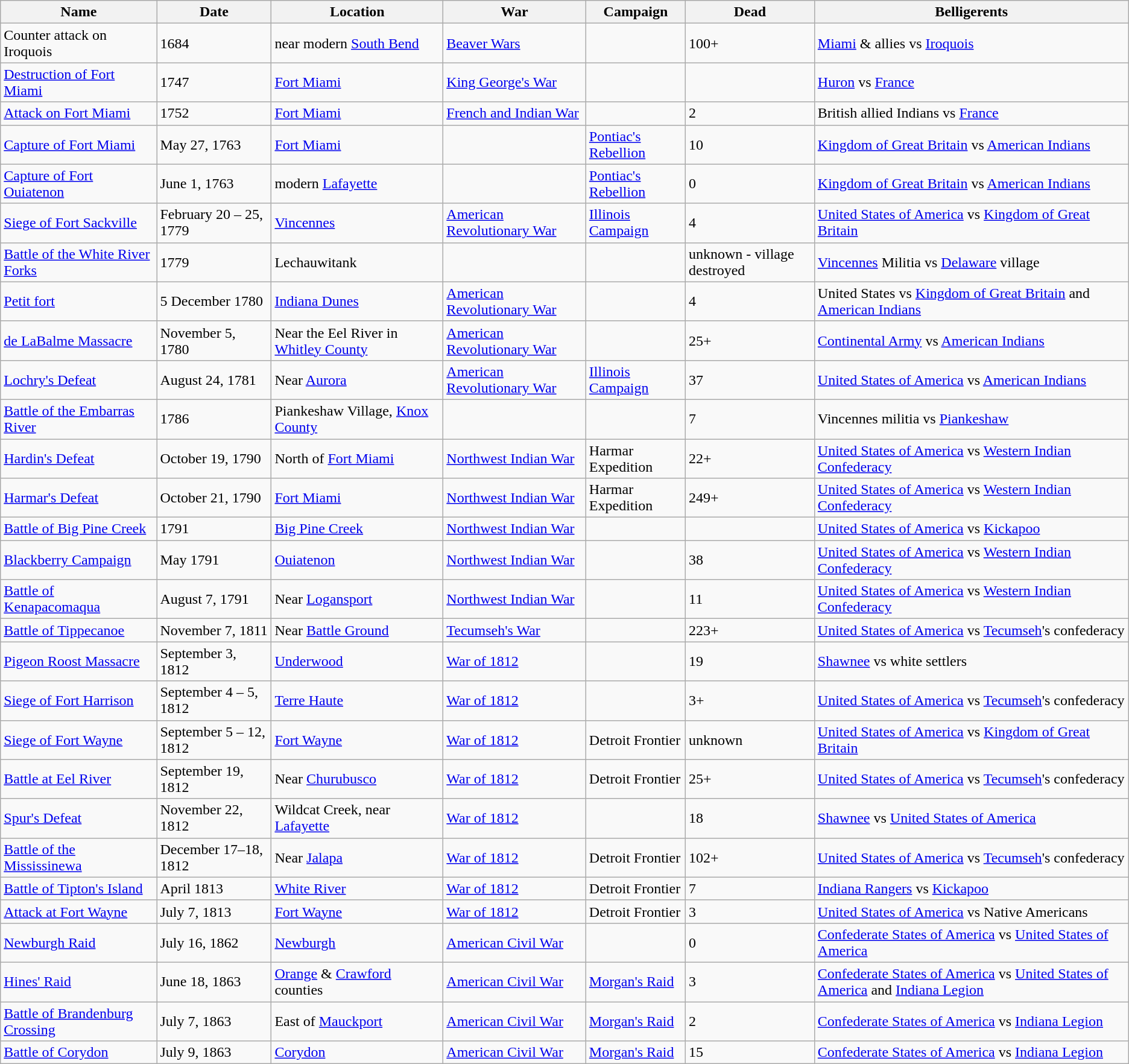<table class="wikitable sortable">
<tr>
<th>Name</th>
<th>Date</th>
<th>Location</th>
<th>War</th>
<th>Campaign</th>
<th>Dead</th>
<th>Belligerents</th>
</tr>
<tr>
<td>Counter attack on Iroquois</td>
<td>1684</td>
<td>near modern <a href='#'>South Bend</a></td>
<td><a href='#'>Beaver Wars</a></td>
<td></td>
<td>100+</td>
<td><a href='#'>Miami</a> & allies vs <a href='#'>Iroquois</a></td>
</tr>
<tr>
<td><a href='#'>Destruction of Fort Miami</a></td>
<td>1747</td>
<td><a href='#'>Fort Miami</a></td>
<td><a href='#'>King George's War</a></td>
<td></td>
<td></td>
<td><a href='#'>Huron</a> vs <a href='#'>France</a></td>
</tr>
<tr>
<td><a href='#'>Attack on Fort Miami</a></td>
<td>1752</td>
<td><a href='#'>Fort Miami</a></td>
<td><a href='#'>French and Indian War</a></td>
<td></td>
<td>2</td>
<td>British allied Indians vs <a href='#'>France</a></td>
</tr>
<tr>
<td><a href='#'>Capture of Fort Miami</a></td>
<td>May 27, 1763</td>
<td><a href='#'>Fort Miami</a></td>
<td></td>
<td><a href='#'>Pontiac's Rebellion</a></td>
<td>10</td>
<td><a href='#'>Kingdom of Great Britain</a> vs <a href='#'>American Indians</a></td>
</tr>
<tr>
<td><a href='#'>Capture of Fort Ouiatenon</a></td>
<td>June 1, 1763</td>
<td>modern <a href='#'>Lafayette</a></td>
<td></td>
<td><a href='#'>Pontiac's Rebellion</a></td>
<td>0</td>
<td><a href='#'>Kingdom of Great Britain</a> vs <a href='#'>American Indians</a></td>
</tr>
<tr>
<td><a href='#'>Siege of Fort Sackville</a></td>
<td>February 20 – 25, 1779</td>
<td><a href='#'>Vincennes</a></td>
<td><a href='#'>American Revolutionary War</a></td>
<td><a href='#'>Illinois Campaign</a></td>
<td>4</td>
<td><a href='#'>United States of America</a> vs <a href='#'>Kingdom of Great Britain</a></td>
</tr>
<tr>
<td><a href='#'>Battle of the White River Forks</a></td>
<td>1779</td>
<td>Lechauwitank</td>
<td></td>
<td></td>
<td>unknown - village destroyed</td>
<td><a href='#'>Vincennes</a> Militia vs <a href='#'>Delaware</a> village</td>
</tr>
<tr>
<td><a href='#'>Petit fort</a></td>
<td>5 December 1780</td>
<td><a href='#'>Indiana Dunes</a></td>
<td><a href='#'>American Revolutionary War</a></td>
<td></td>
<td>4</td>
<td>United States vs <a href='#'>Kingdom of Great Britain</a> and <a href='#'>American Indians</a></td>
</tr>
<tr>
<td><a href='#'>de LaBalme Massacre</a></td>
<td>November 5, 1780</td>
<td>Near the Eel River in <a href='#'>Whitley County</a></td>
<td><a href='#'>American Revolutionary War</a></td>
<td></td>
<td>25+</td>
<td><a href='#'>Continental Army</a> vs <a href='#'>American Indians</a></td>
</tr>
<tr>
<td><a href='#'>Lochry's Defeat</a></td>
<td>August 24, 1781</td>
<td>Near <a href='#'>Aurora</a></td>
<td><a href='#'>American Revolutionary War</a></td>
<td><a href='#'>Illinois Campaign</a></td>
<td>37</td>
<td><a href='#'>United States of America</a> vs <a href='#'>American Indians</a></td>
</tr>
<tr>
<td><a href='#'>Battle of the Embarras River</a></td>
<td>1786</td>
<td>Piankeshaw Village, <a href='#'>Knox County</a></td>
<td></td>
<td></td>
<td>7</td>
<td>Vincennes militia vs <a href='#'>Piankeshaw</a></td>
</tr>
<tr>
<td><a href='#'>Hardin's Defeat</a></td>
<td>October 19, 1790</td>
<td>North of <a href='#'>Fort Miami</a></td>
<td><a href='#'>Northwest Indian War</a></td>
<td>Harmar Expedition</td>
<td>22+</td>
<td><a href='#'>United States of America</a> vs <a href='#'>Western Indian Confederacy</a></td>
</tr>
<tr>
<td><a href='#'>Harmar's Defeat</a></td>
<td>October 21, 1790</td>
<td><a href='#'>Fort Miami</a></td>
<td><a href='#'>Northwest Indian War</a></td>
<td>Harmar Expedition</td>
<td>249+</td>
<td><a href='#'>United States of America</a> vs <a href='#'>Western Indian Confederacy</a></td>
</tr>
<tr>
<td><a href='#'>Battle of Big Pine Creek</a></td>
<td>1791</td>
<td><a href='#'>Big Pine Creek</a></td>
<td><a href='#'>Northwest Indian War</a></td>
<td></td>
<td></td>
<td><a href='#'>United States of America</a> vs <a href='#'>Kickapoo</a></td>
</tr>
<tr>
<td><a href='#'>Blackberry Campaign</a></td>
<td>May 1791</td>
<td><a href='#'>Ouiatenon</a></td>
<td><a href='#'>Northwest Indian War</a></td>
<td></td>
<td>38</td>
<td><a href='#'>United States of America</a> vs <a href='#'>Western Indian Confederacy</a></td>
</tr>
<tr>
<td><a href='#'>Battle of Kenapacomaqua</a></td>
<td>August 7, 1791</td>
<td>Near <a href='#'>Logansport</a></td>
<td><a href='#'>Northwest Indian War</a></td>
<td></td>
<td>11</td>
<td><a href='#'>United States of America</a> vs <a href='#'>Western Indian Confederacy</a></td>
</tr>
<tr>
<td><a href='#'>Battle of Tippecanoe</a></td>
<td>November 7, 1811</td>
<td>Near <a href='#'>Battle Ground</a></td>
<td><a href='#'>Tecumseh's War</a></td>
<td></td>
<td>223+</td>
<td><a href='#'>United States of America</a> vs <a href='#'>Tecumseh</a>'s confederacy</td>
</tr>
<tr>
<td><a href='#'>Pigeon Roost Massacre</a></td>
<td>September 3, 1812</td>
<td><a href='#'>Underwood</a></td>
<td><a href='#'>War of 1812</a></td>
<td></td>
<td>19</td>
<td><a href='#'>Shawnee</a> vs white settlers</td>
</tr>
<tr>
<td><a href='#'>Siege of Fort Harrison</a></td>
<td>September 4 – 5, 1812</td>
<td><a href='#'>Terre Haute</a></td>
<td><a href='#'>War of 1812</a></td>
<td></td>
<td>3+</td>
<td><a href='#'>United States of America</a> vs <a href='#'>Tecumseh</a>'s confederacy</td>
</tr>
<tr>
<td><a href='#'>Siege of Fort Wayne</a></td>
<td>September 5 – 12, 1812</td>
<td><a href='#'>Fort Wayne</a></td>
<td><a href='#'>War of 1812</a></td>
<td>Detroit Frontier</td>
<td>unknown</td>
<td><a href='#'>United States of America</a> vs <a href='#'>Kingdom of Great Britain</a></td>
</tr>
<tr>
<td><a href='#'>Battle at Eel River</a></td>
<td>September 19, 1812</td>
<td>Near <a href='#'>Churubusco</a></td>
<td><a href='#'>War of 1812</a></td>
<td>Detroit Frontier</td>
<td>25+</td>
<td><a href='#'>United States of America</a> vs <a href='#'>Tecumseh</a>'s confederacy</td>
</tr>
<tr>
<td><a href='#'>Spur's Defeat</a></td>
<td>November 22, 1812</td>
<td>Wildcat Creek, near <a href='#'>Lafayette</a></td>
<td><a href='#'>War of 1812</a></td>
<td></td>
<td>18</td>
<td><a href='#'>Shawnee</a> vs <a href='#'>United States of America</a></td>
</tr>
<tr>
<td><a href='#'>Battle of the Mississinewa</a></td>
<td>December 17–18, 1812</td>
<td>Near <a href='#'>Jalapa</a></td>
<td><a href='#'>War of 1812</a></td>
<td>Detroit Frontier</td>
<td>102+</td>
<td><a href='#'>United States of America</a> vs <a href='#'>Tecumseh</a>'s confederacy</td>
</tr>
<tr>
<td><a href='#'>Battle of Tipton's Island</a></td>
<td>April 1813</td>
<td><a href='#'>White River</a></td>
<td><a href='#'>War of 1812</a></td>
<td>Detroit Frontier</td>
<td>7</td>
<td><a href='#'>Indiana Rangers</a> vs <a href='#'>Kickapoo</a></td>
</tr>
<tr>
<td><a href='#'>Attack at Fort Wayne</a></td>
<td>July 7, 1813</td>
<td><a href='#'>Fort Wayne</a></td>
<td><a href='#'>War of 1812</a></td>
<td>Detroit Frontier</td>
<td>3</td>
<td><a href='#'>United States of America</a> vs Native Americans</td>
</tr>
<tr>
<td><a href='#'>Newburgh Raid</a></td>
<td>July 16, 1862</td>
<td><a href='#'>Newburgh</a></td>
<td><a href='#'>American Civil War</a></td>
<td></td>
<td>0</td>
<td><a href='#'>Confederate States of America</a> vs <a href='#'>United States of America</a></td>
</tr>
<tr>
<td><a href='#'>Hines' Raid</a></td>
<td>June 18, 1863</td>
<td><a href='#'>Orange</a> & <a href='#'>Crawford</a> counties</td>
<td><a href='#'>American Civil War</a></td>
<td><a href='#'>Morgan's Raid</a></td>
<td>3</td>
<td><a href='#'>Confederate States of America</a> vs <a href='#'>United States of America</a> and <a href='#'>Indiana Legion</a></td>
</tr>
<tr>
<td><a href='#'>Battle of Brandenburg Crossing</a></td>
<td>July 7, 1863</td>
<td>East of <a href='#'>Mauckport</a></td>
<td><a href='#'>American Civil War</a></td>
<td><a href='#'>Morgan's Raid</a></td>
<td>2</td>
<td><a href='#'>Confederate States of America</a> vs <a href='#'>Indiana Legion</a></td>
</tr>
<tr>
<td><a href='#'>Battle of Corydon</a></td>
<td>July 9, 1863</td>
<td><a href='#'>Corydon</a></td>
<td><a href='#'>American Civil War</a></td>
<td><a href='#'>Morgan's Raid</a></td>
<td>15</td>
<td><a href='#'>Confederate States of America</a> vs <a href='#'>Indiana Legion</a></td>
</tr>
</table>
